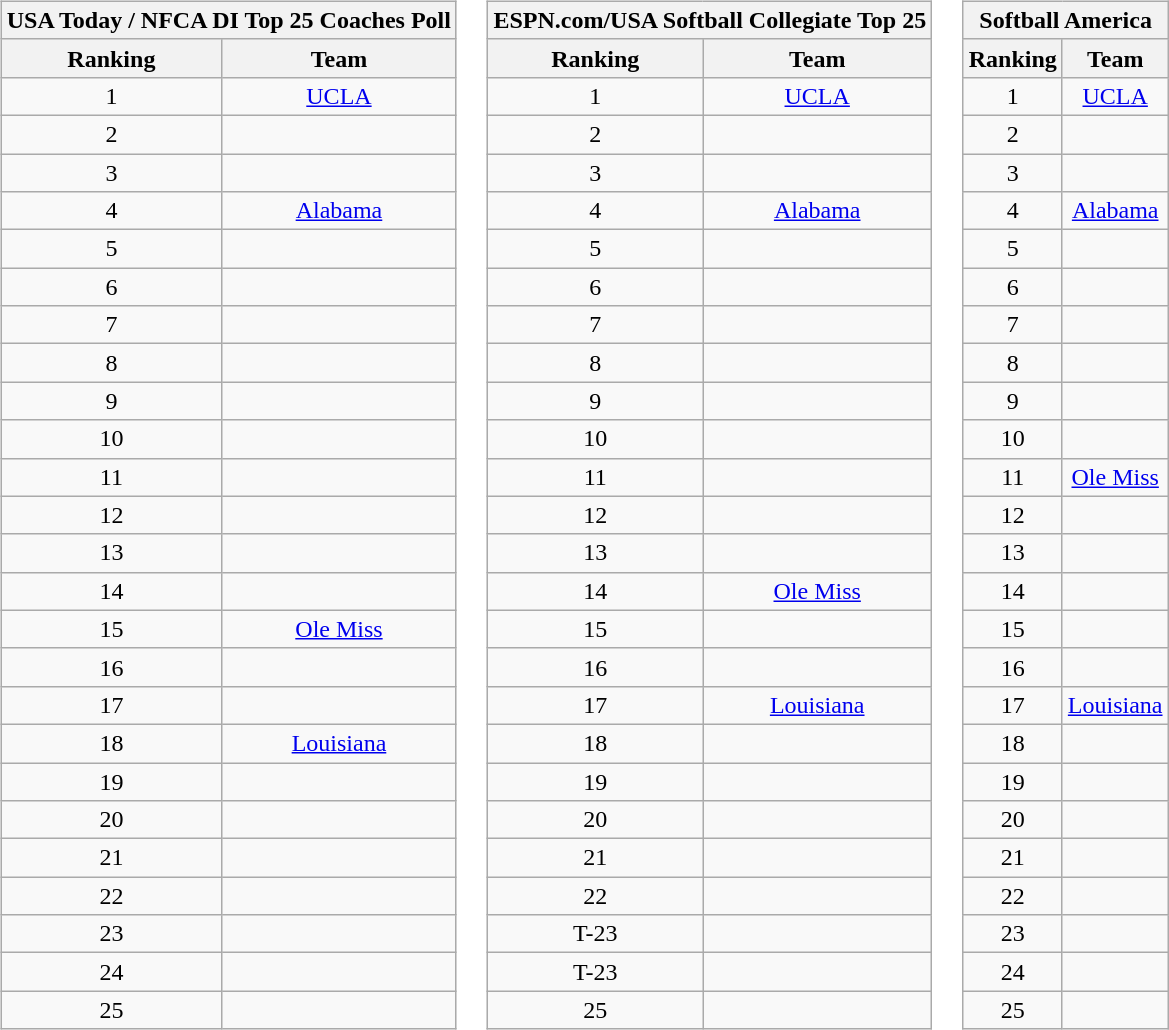<table>
<tr style="vertical-align:top;">
<td><br><table class="wikitable" style="text-align:center;">
<tr>
<th colspan=3><strong>USA Today / NFCA DI Top 25 Coaches Poll</strong> </th>
</tr>
<tr>
<th>Ranking</th>
<th>Team</th>
</tr>
<tr>
<td>1</td>
<td><a href='#'>UCLA</a></td>
</tr>
<tr>
<td>2</td>
<td></td>
</tr>
<tr>
<td>3</td>
<td></td>
</tr>
<tr>
<td>4</td>
<td><a href='#'>Alabama</a></td>
</tr>
<tr>
<td>5</td>
<td></td>
</tr>
<tr>
<td>6</td>
<td></td>
</tr>
<tr>
<td>7</td>
<td></td>
</tr>
<tr>
<td>8</td>
<td></td>
</tr>
<tr>
<td>9</td>
<td></td>
</tr>
<tr>
<td>10</td>
<td></td>
</tr>
<tr>
<td>11</td>
<td></td>
</tr>
<tr>
<td>12</td>
<td></td>
</tr>
<tr>
<td>13</td>
<td></td>
</tr>
<tr>
<td>14</td>
<td></td>
</tr>
<tr>
<td>15</td>
<td><a href='#'>Ole Miss</a></td>
</tr>
<tr>
<td>16</td>
<td></td>
</tr>
<tr>
<td>17</td>
<td></td>
</tr>
<tr>
<td>18</td>
<td><a href='#'>Louisiana</a></td>
</tr>
<tr>
<td>19</td>
<td></td>
</tr>
<tr>
<td>20</td>
<td></td>
</tr>
<tr>
<td>21</td>
<td></td>
</tr>
<tr>
<td>22</td>
<td></td>
</tr>
<tr>
<td>23</td>
<td></td>
</tr>
<tr>
<td>24</td>
<td></td>
</tr>
<tr>
<td>25</td>
<td></td>
</tr>
</table>
</td>
<td><br><table class="wikitable" style="text-align:center;">
<tr>
<th colspan=3><strong>ESPN.com/USA Softball Collegiate Top 25</strong> </th>
</tr>
<tr>
<th>Ranking</th>
<th>Team</th>
</tr>
<tr>
<td>1</td>
<td><a href='#'>UCLA</a></td>
</tr>
<tr>
<td>2</td>
<td></td>
</tr>
<tr>
<td>3</td>
<td></td>
</tr>
<tr>
<td>4</td>
<td><a href='#'>Alabama</a></td>
</tr>
<tr>
<td>5</td>
<td></td>
</tr>
<tr>
<td>6</td>
<td></td>
</tr>
<tr>
<td>7</td>
<td></td>
</tr>
<tr>
<td>8</td>
<td></td>
</tr>
<tr>
<td>9</td>
<td></td>
</tr>
<tr>
<td>10</td>
<td></td>
</tr>
<tr>
<td>11</td>
<td></td>
</tr>
<tr>
<td>12</td>
<td></td>
</tr>
<tr>
<td>13</td>
<td></td>
</tr>
<tr>
<td>14</td>
<td><a href='#'>Ole Miss</a></td>
</tr>
<tr>
<td>15</td>
<td></td>
</tr>
<tr>
<td>16</td>
<td></td>
</tr>
<tr>
<td>17</td>
<td><a href='#'>Louisiana</a></td>
</tr>
<tr>
<td>18</td>
<td></td>
</tr>
<tr>
<td>19</td>
<td></td>
</tr>
<tr>
<td>20</td>
<td></td>
</tr>
<tr>
<td>21</td>
<td></td>
</tr>
<tr>
<td>22</td>
<td></td>
</tr>
<tr>
<td>T-23</td>
<td></td>
</tr>
<tr>
<td>T-23</td>
<td></td>
</tr>
<tr>
<td>25</td>
<td></td>
</tr>
</table>
</td>
<td><br><table class="wikitable" style="text-align:center;">
<tr>
<th colspan=3><strong>Softball America</strong></th>
</tr>
<tr>
<th>Ranking</th>
<th>Team</th>
</tr>
<tr>
<td>1</td>
<td><a href='#'>UCLA</a></td>
</tr>
<tr>
<td>2</td>
<td></td>
</tr>
<tr>
<td>3</td>
<td></td>
</tr>
<tr>
<td>4</td>
<td><a href='#'>Alabama</a></td>
</tr>
<tr>
<td>5</td>
<td></td>
</tr>
<tr>
<td>6</td>
<td></td>
</tr>
<tr>
<td>7</td>
<td></td>
</tr>
<tr>
<td>8</td>
<td></td>
</tr>
<tr>
<td>9</td>
<td></td>
</tr>
<tr>
<td>10</td>
<td></td>
</tr>
<tr>
<td>11</td>
<td><a href='#'>Ole Miss</a></td>
</tr>
<tr>
<td>12</td>
<td></td>
</tr>
<tr>
<td>13</td>
<td></td>
</tr>
<tr>
<td>14</td>
<td></td>
</tr>
<tr>
<td>15</td>
<td></td>
</tr>
<tr>
<td>16</td>
<td></td>
</tr>
<tr>
<td>17</td>
<td><a href='#'>Louisiana</a></td>
</tr>
<tr>
<td>18</td>
<td></td>
</tr>
<tr>
<td>19</td>
<td></td>
</tr>
<tr>
<td>20</td>
<td></td>
</tr>
<tr>
<td>21</td>
<td></td>
</tr>
<tr>
<td>22</td>
<td></td>
</tr>
<tr>
<td>23</td>
<td></td>
</tr>
<tr>
<td>24</td>
<td></td>
</tr>
<tr>
<td>25</td>
<td></td>
</tr>
</table>
</td>
</tr>
</table>
